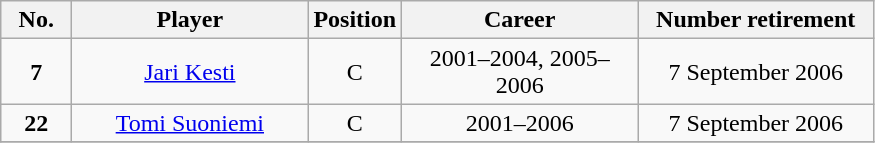<table class="wikitable sortable" style="text-align:center">
<tr>
<th width=40px>No.</th>
<th width=150px>Player</th>
<th width=40px>Position</th>
<th width=150px>Career</th>
<th width=150px>Number retirement</th>
</tr>
<tr>
<td><strong>7</strong></td>
<td><a href='#'>Jari Kesti</a></td>
<td>C</td>
<td>2001–2004, 2005–2006</td>
<td>7 September 2006</td>
</tr>
<tr>
<td><strong>22</strong></td>
<td><a href='#'>Tomi Suoniemi</a></td>
<td>C</td>
<td>2001–2006</td>
<td>7 September 2006</td>
</tr>
<tr>
</tr>
</table>
